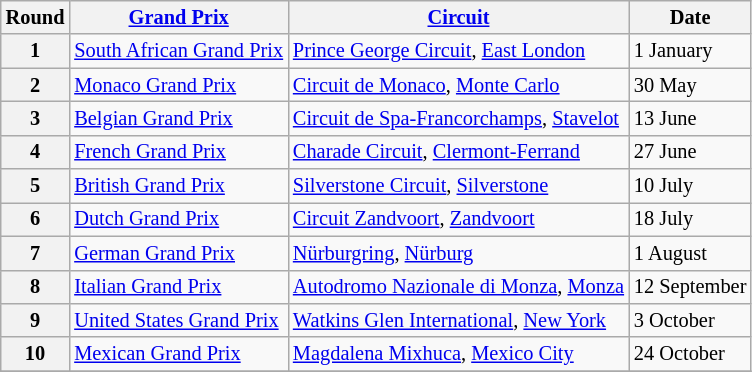<table class="wikitable" style="font-size: 85%;">
<tr>
<th>Round</th>
<th><a href='#'>Grand Prix</a></th>
<th><a href='#'>Circuit</a></th>
<th>Date</th>
</tr>
<tr>
<th>1</th>
<td><a href='#'>South African Grand Prix</a></td>
<td> <a href='#'>Prince George Circuit</a>, <a href='#'>East London</a></td>
<td>1 January</td>
</tr>
<tr>
<th>2</th>
<td><a href='#'>Monaco Grand Prix</a></td>
<td> <a href='#'>Circuit de Monaco</a>, <a href='#'>Monte Carlo</a></td>
<td>30 May</td>
</tr>
<tr>
<th>3</th>
<td><a href='#'>Belgian Grand Prix</a></td>
<td> <a href='#'>Circuit de Spa-Francorchamps</a>, <a href='#'>Stavelot</a></td>
<td>13 June</td>
</tr>
<tr>
<th>4</th>
<td><a href='#'>French Grand Prix</a></td>
<td> <a href='#'>Charade Circuit</a>, <a href='#'>Clermont-Ferrand</a></td>
<td>27 June</td>
</tr>
<tr>
<th>5</th>
<td><a href='#'>British Grand Prix</a></td>
<td> <a href='#'>Silverstone Circuit</a>, <a href='#'>Silverstone</a></td>
<td>10 July</td>
</tr>
<tr>
<th>6</th>
<td><a href='#'>Dutch Grand Prix</a></td>
<td> <a href='#'>Circuit Zandvoort</a>, <a href='#'>Zandvoort</a></td>
<td>18 July</td>
</tr>
<tr>
<th>7</th>
<td><a href='#'>German Grand Prix</a></td>
<td> <a href='#'>Nürburgring</a>, <a href='#'>Nürburg</a></td>
<td>1 August</td>
</tr>
<tr>
<th>8</th>
<td><a href='#'>Italian Grand Prix</a></td>
<td> <a href='#'>Autodromo Nazionale di Monza</a>, <a href='#'>Monza</a></td>
<td>12 September</td>
</tr>
<tr>
<th>9</th>
<td><a href='#'>United States Grand Prix</a></td>
<td> <a href='#'>Watkins Glen International</a>, <a href='#'>New York</a></td>
<td>3 October</td>
</tr>
<tr>
<th>10</th>
<td><a href='#'>Mexican Grand Prix</a></td>
<td> <a href='#'>Magdalena Mixhuca</a>, <a href='#'>Mexico City</a></td>
<td>24 October</td>
</tr>
<tr>
</tr>
</table>
